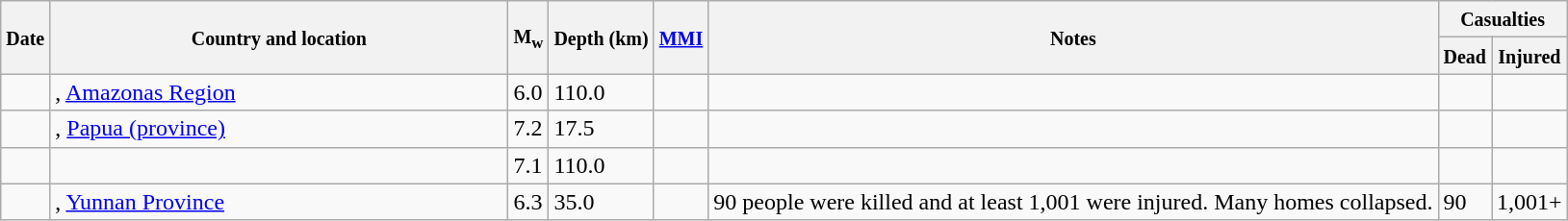<table class="wikitable sortable sort-under" style="border:1px black; margin-left:1em;">
<tr>
<th rowspan="2"><small>Date</small></th>
<th rowspan="2" style="width: 310px"><small>Country and location</small></th>
<th rowspan="2"><small>M<sub>w</sub></small></th>
<th rowspan="2"><small>Depth (km)</small></th>
<th rowspan="2"><small><a href='#'>MMI</a></small></th>
<th rowspan="2" class="unsortable"><small>Notes</small></th>
<th colspan="2"><small>Casualties</small></th>
</tr>
<tr>
<th><small>Dead</small></th>
<th><small>Injured</small></th>
</tr>
<tr>
<td></td>
<td>, <a href='#'>Amazonas Region</a></td>
<td>6.0</td>
<td>110.0</td>
<td></td>
<td></td>
<td></td>
<td></td>
</tr>
<tr>
<td></td>
<td>, <a href='#'>Papua (province)</a></td>
<td>7.2</td>
<td>17.5</td>
<td></td>
<td></td>
<td></td>
<td></td>
</tr>
<tr>
<td></td>
<td></td>
<td>7.1</td>
<td>110.0</td>
<td></td>
<td></td>
<td></td>
<td></td>
</tr>
<tr>
<td></td>
<td>, <a href='#'>Yunnan Province</a></td>
<td>6.3</td>
<td>35.0</td>
<td></td>
<td>90 people were killed and at least 1,001 were injured. Many homes collapsed.</td>
<td>90</td>
<td>1,001+</td>
</tr>
</table>
